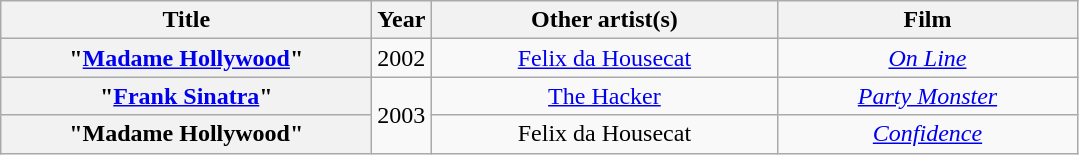<table class="wikitable plainrowheaders" style="text-align:center;">
<tr>
<th scope="col" style="width:15em;">Title</th>
<th scope="col">Year</th>
<th scope="col" style="width:14em;">Other artist(s)</th>
<th scope="col" style="width:12em;">Film</th>
</tr>
<tr>
<th scope="row">"<a href='#'>Madame Hollywood</a>"</th>
<td>2002</td>
<td><a href='#'>Felix da Housecat</a></td>
<td><em><a href='#'>On Line</a></em></td>
</tr>
<tr>
<th scope="row">"<a href='#'>Frank Sinatra</a>"</th>
<td rowspan="2">2003</td>
<td><a href='#'>The Hacker</a></td>
<td><em><a href='#'>Party Monster</a></em></td>
</tr>
<tr>
<th scope="row">"Madame Hollywood"</th>
<td>Felix da Housecat</td>
<td><em><a href='#'>Confidence</a></em></td>
</tr>
</table>
